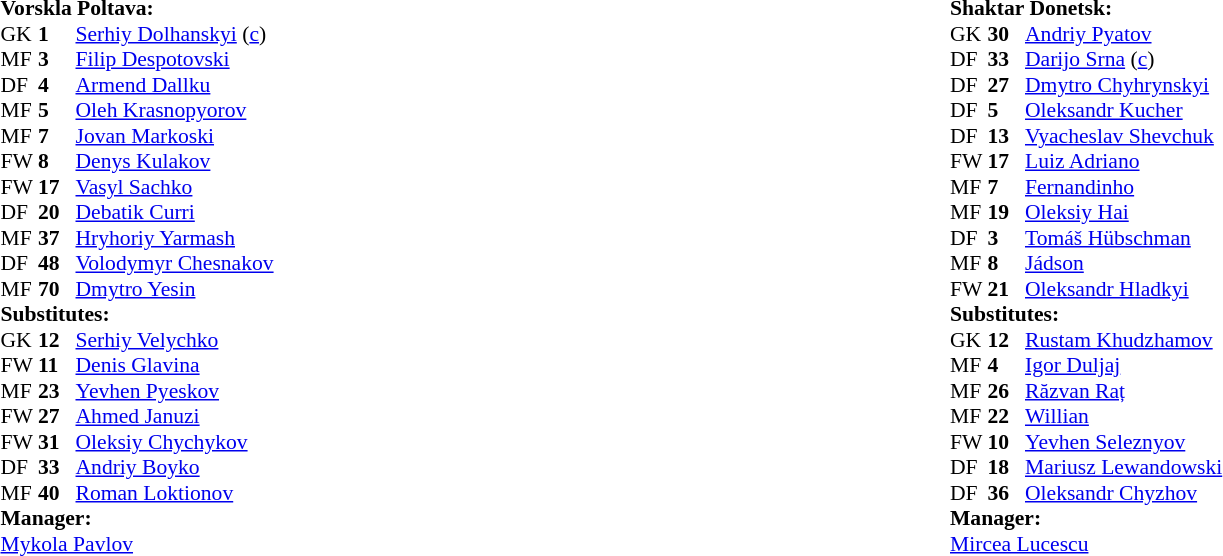<table width="100%">
<tr>
<td valign="top" width="50%"><br><table style="font-size: 90%" cellspacing="0" cellpadding="0" align=left>
<tr>
<td colspan="4"><strong>Vorskla Poltava:</strong></td>
</tr>
<tr>
<th width="25"></th>
<th width="25"></th>
</tr>
<tr>
<td>GK</td>
<td><strong>1</strong></td>
<td> <a href='#'>Serhiy Dolhanskyi</a> (<a href='#'>c</a>)</td>
</tr>
<tr>
<td>MF</td>
<td><strong>3</strong></td>
<td> <a href='#'>Filip Despotovski</a></td>
</tr>
<tr>
<td>DF</td>
<td><strong>4</strong></td>
<td> <a href='#'>Armend Dallku</a></td>
</tr>
<tr>
<td>MF</td>
<td><strong>5</strong></td>
<td> <a href='#'>Oleh Krasnopyorov</a></td>
</tr>
<tr>
<td>MF</td>
<td><strong>7</strong></td>
<td> <a href='#'>Jovan Markoski</a></td>
</tr>
<tr>
<td>FW</td>
<td><strong>8</strong></td>
<td> <a href='#'>Denys Kulakov</a></td>
<td></td>
</tr>
<tr>
<td>FW</td>
<td><strong>17</strong></td>
<td> <a href='#'>Vasyl Sachko</a></td>
<td></td>
<td></td>
</tr>
<tr>
<td>DF</td>
<td><strong>20</strong></td>
<td> <a href='#'>Debatik Curri</a></td>
</tr>
<tr>
<td>MF</td>
<td><strong>37</strong></td>
<td> <a href='#'>Hryhoriy Yarmash</a></td>
</tr>
<tr>
<td>DF</td>
<td><strong>48</strong></td>
<td> <a href='#'>Volodymyr Chesnakov</a></td>
<td></td>
</tr>
<tr>
<td>MF</td>
<td><strong>70</strong></td>
<td> <a href='#'>Dmytro Yesin</a></td>
<td></td>
</tr>
<tr>
<td colspan=4><strong>Substitutes:</strong></td>
</tr>
<tr>
<td>GK</td>
<td><strong>12</strong></td>
<td> <a href='#'>Serhiy Velychko</a></td>
</tr>
<tr>
<td>FW</td>
<td><strong>11</strong></td>
<td> <a href='#'>Denis Glavina</a></td>
<td></td>
</tr>
<tr>
<td>MF</td>
<td><strong>23</strong></td>
<td> <a href='#'>Yevhen Pyeskov</a></td>
</tr>
<tr>
<td>FW</td>
<td><strong>27</strong></td>
<td> <a href='#'>Ahmed Januzi</a></td>
<td></td>
</tr>
<tr>
<td>FW</td>
<td><strong>31</strong></td>
<td> <a href='#'>Oleksiy Chychykov</a></td>
</tr>
<tr>
<td>DF</td>
<td><strong>33</strong></td>
<td> <a href='#'>Andriy Boyko</a></td>
</tr>
<tr>
<td>MF</td>
<td><strong>40</strong></td>
<td> <a href='#'>Roman Loktionov</a></td>
<td></td>
</tr>
<tr>
<td colspan=4><strong>Manager:</strong></td>
</tr>
<tr>
<td colspan="4"> <a href='#'>Mykola Pavlov</a></td>
</tr>
<tr>
</tr>
</table>
</td>
<td valign="top"></td>
<td valign="top" width="50%"><br><table style="font-size: 90%" cellspacing="0" cellpadding="0" align=left>
<tr>
<td colspan="4"><strong>Shaktar Donetsk:</strong></td>
</tr>
<tr>
<th width="25"></th>
<th width="25"></th>
</tr>
<tr>
<td>GK</td>
<td><strong>30</strong></td>
<td> <a href='#'>Andriy Pyatov</a></td>
</tr>
<tr>
<td>DF</td>
<td><strong>33</strong></td>
<td> <a href='#'>Darijo Srna</a> (<a href='#'>c</a>)</td>
</tr>
<tr>
<td>DF</td>
<td><strong>27</strong></td>
<td> <a href='#'>Dmytro Chyhrynskyi</a></td>
</tr>
<tr>
<td>DF</td>
<td><strong>5</strong></td>
<td> <a href='#'>Oleksandr Kucher</a></td>
</tr>
<tr>
<td>DF</td>
<td><strong>13</strong></td>
<td> <a href='#'>Vyacheslav Shevchuk</a></td>
</tr>
<tr>
<td>FW</td>
<td><strong>17</strong></td>
<td> <a href='#'>Luiz Adriano</a></td>
</tr>
<tr>
<td>MF</td>
<td><strong>7</strong></td>
<td> <a href='#'>Fernandinho</a></td>
<td></td>
</tr>
<tr>
<td>MF</td>
<td><strong>19</strong></td>
<td> <a href='#'>Oleksiy Hai</a></td>
<td></td>
</tr>
<tr>
<td>DF</td>
<td><strong>3</strong></td>
<td> <a href='#'>Tomáš Hübschman</a></td>
</tr>
<tr>
<td>MF</td>
<td><strong>8</strong></td>
<td> <a href='#'>Jádson</a></td>
<td></td>
</tr>
<tr>
<td>FW</td>
<td><strong>21</strong></td>
<td> <a href='#'>Oleksandr Hladkyi</a></td>
<td></td>
</tr>
<tr>
<td colspan=4><strong>Substitutes:</strong></td>
</tr>
<tr>
<td>GK</td>
<td><strong>12</strong></td>
<td> <a href='#'>Rustam Khudzhamov</a></td>
</tr>
<tr>
<td>MF</td>
<td><strong>4</strong></td>
<td> <a href='#'>Igor Duljaj</a></td>
</tr>
<tr>
<td>MF</td>
<td><strong>26</strong></td>
<td> <a href='#'>Răzvan Raț</a></td>
</tr>
<tr>
<td>MF</td>
<td><strong>22</strong></td>
<td> <a href='#'>Willian</a></td>
<td></td>
</tr>
<tr>
<td>FW</td>
<td><strong>10</strong></td>
<td> <a href='#'>Yevhen Seleznyov</a></td>
<td></td>
</tr>
<tr>
<td>DF</td>
<td><strong>18</strong></td>
<td> <a href='#'>Mariusz Lewandowski</a></td>
<td></td>
</tr>
<tr>
<td>DF</td>
<td><strong>36</strong></td>
<td> <a href='#'>Oleksandr Chyzhov</a></td>
</tr>
<tr>
<td colspan=4><strong>Manager:</strong></td>
</tr>
<tr>
<td colspan="4"> <a href='#'>Mircea Lucescu</a></td>
</tr>
</table>
</td>
</tr>
</table>
